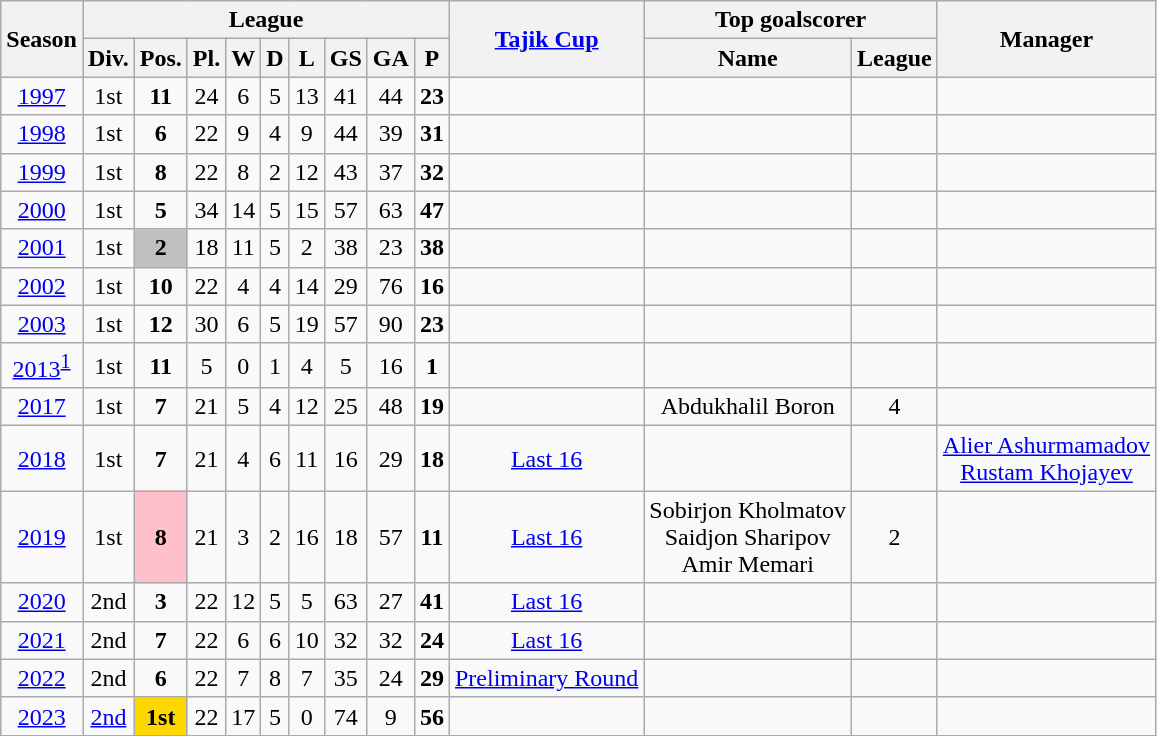<table class="wikitable">
<tr style="background:#efefef;">
<th rowspan="2">Season</th>
<th colspan="9">League</th>
<th rowspan="2"><a href='#'>Tajik Cup</a></th>
<th colspan="2">Top goalscorer</th>
<th rowspan="2">Manager</th>
</tr>
<tr>
<th>Div.</th>
<th>Pos.</th>
<th>Pl.</th>
<th>W</th>
<th>D</th>
<th>L</th>
<th>GS</th>
<th>GA</th>
<th>P</th>
<th>Name</th>
<th>League</th>
</tr>
<tr>
<td align=center><a href='#'>1997</a></td>
<td align=center>1st</td>
<td align=center><strong>11</strong></td>
<td align=center>24</td>
<td align=center>6</td>
<td align=center>5</td>
<td align=center>13</td>
<td align=center>41</td>
<td align=center>44</td>
<td align=center><strong>23</strong></td>
<td align=center></td>
<td align=center></td>
<td align=center></td>
<td align=center></td>
</tr>
<tr>
<td align=center><a href='#'>1998</a></td>
<td align=center>1st</td>
<td align=center><strong>6</strong></td>
<td align=center>22</td>
<td align=center>9</td>
<td align=center>4</td>
<td align=center>9</td>
<td align=center>44</td>
<td align=center>39</td>
<td align=center><strong>31</strong></td>
<td align=center></td>
<td align=center></td>
<td align=center></td>
<td align=center></td>
</tr>
<tr>
<td align=center><a href='#'>1999</a></td>
<td align=center>1st</td>
<td align=center><strong>8</strong></td>
<td align=center>22</td>
<td align=center>8</td>
<td align=center>2</td>
<td align=center>12</td>
<td align=center>43</td>
<td align=center>37</td>
<td align=center><strong>32</strong></td>
<td align=center></td>
<td align=center></td>
<td align=center></td>
<td align=center></td>
</tr>
<tr>
<td align=center><a href='#'>2000</a></td>
<td align=center>1st</td>
<td align=center><strong>5</strong></td>
<td align=center>34</td>
<td align=center>14</td>
<td align=center>5</td>
<td align=center>15</td>
<td align=center>57</td>
<td align=center>63</td>
<td align=center><strong>47</strong></td>
<td align=center></td>
<td align=center></td>
<td align=center></td>
<td align=center></td>
</tr>
<tr>
<td align=center><a href='#'>2001</a></td>
<td align=center>1st</td>
<td style="text-align:center; background:silver;"><strong>2</strong></td>
<td align=center>18</td>
<td align=center>11</td>
<td align=center>5</td>
<td align=center>2</td>
<td align=center>38</td>
<td align=center>23</td>
<td align=center><strong>38</strong></td>
<td align=center></td>
<td align=center></td>
<td align=center></td>
<td align=center></td>
</tr>
<tr>
<td align=center><a href='#'>2002</a></td>
<td align=center>1st</td>
<td align=center><strong>10</strong></td>
<td align=center>22</td>
<td align=center>4</td>
<td align=center>4</td>
<td align=center>14</td>
<td align=center>29</td>
<td align=center>76</td>
<td align=center><strong>16</strong></td>
<td align=center></td>
<td align=center></td>
<td align=center></td>
<td align=center></td>
</tr>
<tr>
<td align=center><a href='#'>2003</a></td>
<td align=center>1st</td>
<td align=center><strong>12</strong></td>
<td align=center>30</td>
<td align=center>6</td>
<td align=center>5</td>
<td align=center>19</td>
<td align=center>57</td>
<td align=center>90</td>
<td align=center><strong>23</strong></td>
<td align=center></td>
<td align=center></td>
<td align=center></td>
<td align=center></td>
</tr>
<tr>
<td align=center><a href='#'>2013</a><sup><a href='#'>1</a></sup></td>
<td align=center>1st</td>
<td align=center><strong>11</strong></td>
<td align=center>5</td>
<td align=center>0</td>
<td align=center>1</td>
<td align=center>4</td>
<td align=center>5</td>
<td align=center>16</td>
<td align=center><strong>1</strong></td>
<td align=center></td>
<td align=center></td>
<td align=center></td>
<td align=center></td>
</tr>
<tr>
<td align=center><a href='#'>2017</a></td>
<td align=center>1st</td>
<td align=center><strong>7</strong></td>
<td align=center>21</td>
<td align=center>5</td>
<td align=center>4</td>
<td align=center>12</td>
<td align=center>25</td>
<td align=center>48</td>
<td align=center><strong>19</strong></td>
<td align=center></td>
<td align=center>Abdukhalil Boron</td>
<td align=center>4</td>
<td align=center></td>
</tr>
<tr>
<td align=center><a href='#'>2018</a></td>
<td align=center>1st</td>
<td align=center><strong>7</strong></td>
<td align=center>21</td>
<td align=center>4</td>
<td align=center>6</td>
<td align=center>11</td>
<td align=center>16</td>
<td align=center>29</td>
<td align=center><strong>18</strong></td>
<td align=center><a href='#'>Last 16</a></td>
<td align=center></td>
<td align=center></td>
<td align=center><a href='#'>Alier Ashurmamadov</a> <br> <a href='#'>Rustam Khojayev</a></td>
</tr>
<tr>
<td align=center><a href='#'>2019</a></td>
<td align=center>1st</td>
<td style="text-align:center; background:pink;"><strong>8</strong></td>
<td align=center>21</td>
<td align=center>3</td>
<td align=center>2</td>
<td align=center>16</td>
<td align=center>18</td>
<td align=center>57</td>
<td align=center><strong>11</strong></td>
<td align=center><a href='#'>Last 16</a></td>
<td align=center>Sobirjon Kholmatov <br> Saidjon Sharipov <br> Amir Memari</td>
<td align=center>2</td>
<td align=center></td>
</tr>
<tr>
<td align=center><a href='#'>2020</a></td>
<td align=center>2nd</td>
<td align=center><strong>3</strong></td>
<td align=center>22</td>
<td align=center>12</td>
<td align=center>5</td>
<td align=center>5</td>
<td align=center>63</td>
<td align=center>27</td>
<td align=center><strong>41</strong></td>
<td align=center><a href='#'>Last 16</a></td>
<td align=center></td>
<td align=center></td>
<td align=center></td>
</tr>
<tr>
<td align=center><a href='#'>2021</a></td>
<td align=center>2nd</td>
<td align=center><strong>7</strong></td>
<td align=center>22</td>
<td align=center>6</td>
<td align=center>6</td>
<td align=center>10</td>
<td align=center>32</td>
<td align=center>32</td>
<td align=center><strong>24</strong></td>
<td align=center><a href='#'>Last 16</a></td>
<td align=center></td>
<td align=center></td>
<td align=center></td>
</tr>
<tr>
<td align=center><a href='#'>2022</a></td>
<td align=center>2nd</td>
<td align=center><strong>6</strong></td>
<td align=center>22</td>
<td align=center>7</td>
<td align=center>8</td>
<td align=center>7</td>
<td align=center>35</td>
<td align=center>24</td>
<td align=center><strong>29</strong></td>
<td align=center><a href='#'>Preliminary Round</a></td>
<td align=center></td>
<td align=center></td>
<td align=center></td>
</tr>
<tr>
<td align=center><a href='#'>2023</a></td>
<td align=center><a href='#'>2nd</a></td>
<td style="text-align:center; background:gold;"><strong>1st</strong></td>
<td align=center>22</td>
<td align=center>17</td>
<td align=center>5</td>
<td align=center>0</td>
<td align=center>74</td>
<td align=center>9</td>
<td align=center><strong>56</strong></td>
<td align=center></td>
<td align=center></td>
<td align=center></td>
<td align=center></td>
</tr>
</table>
